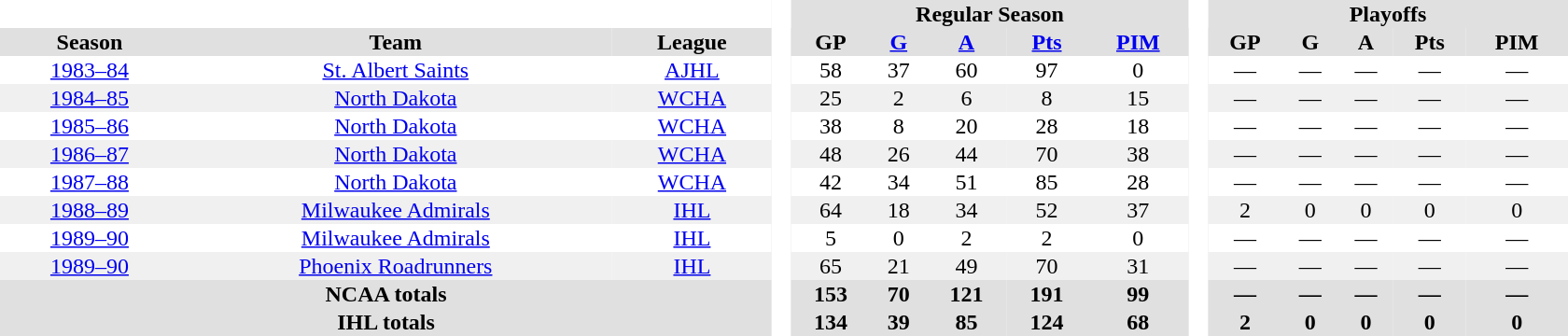<table border="0" cellpadding="1" cellspacing="0" style="text-align:center; width:70em">
<tr bgcolor="#e0e0e0">
<th colspan="3"  bgcolor="#ffffff"> </th>
<th rowspan="99" bgcolor="#ffffff"> </th>
<th colspan="5">Regular Season</th>
<th rowspan="99" bgcolor="#ffffff"> </th>
<th colspan="5">Playoffs</th>
</tr>
<tr bgcolor="#e0e0e0">
<th>Season</th>
<th>Team</th>
<th>League</th>
<th>GP</th>
<th><a href='#'>G</a></th>
<th><a href='#'>A</a></th>
<th><a href='#'>Pts</a></th>
<th><a href='#'>PIM</a></th>
<th>GP</th>
<th>G</th>
<th>A</th>
<th>Pts</th>
<th>PIM</th>
</tr>
<tr>
<td><a href='#'>1983–84</a></td>
<td><a href='#'>St. Albert Saints</a></td>
<td><a href='#'>AJHL</a></td>
<td>58</td>
<td>37</td>
<td>60</td>
<td>97</td>
<td>0</td>
<td>—</td>
<td>—</td>
<td>—</td>
<td>—</td>
<td>—</td>
</tr>
<tr bgcolor="f0f0f0">
<td><a href='#'>1984–85</a></td>
<td><a href='#'>North Dakota</a></td>
<td><a href='#'>WCHA</a></td>
<td>25</td>
<td>2</td>
<td>6</td>
<td>8</td>
<td>15</td>
<td>—</td>
<td>—</td>
<td>—</td>
<td>—</td>
<td>—</td>
</tr>
<tr>
<td><a href='#'>1985–86</a></td>
<td><a href='#'>North Dakota</a></td>
<td><a href='#'>WCHA</a></td>
<td>38</td>
<td>8</td>
<td>20</td>
<td>28</td>
<td>18</td>
<td>—</td>
<td>—</td>
<td>—</td>
<td>—</td>
<td>—</td>
</tr>
<tr bgcolor="f0f0f0">
<td><a href='#'>1986–87</a></td>
<td><a href='#'>North Dakota</a></td>
<td><a href='#'>WCHA</a></td>
<td>48</td>
<td>26</td>
<td>44</td>
<td>70</td>
<td>38</td>
<td>—</td>
<td>—</td>
<td>—</td>
<td>—</td>
<td>—</td>
</tr>
<tr>
<td><a href='#'>1987–88</a></td>
<td><a href='#'>North Dakota</a></td>
<td><a href='#'>WCHA</a></td>
<td>42</td>
<td>34</td>
<td>51</td>
<td>85</td>
<td>28</td>
<td>—</td>
<td>—</td>
<td>—</td>
<td>—</td>
<td>—</td>
</tr>
<tr bgcolor="f0f0f0">
<td><a href='#'>1988–89</a></td>
<td><a href='#'>Milwaukee Admirals</a></td>
<td><a href='#'>IHL</a></td>
<td>64</td>
<td>18</td>
<td>34</td>
<td>52</td>
<td>37</td>
<td>2</td>
<td>0</td>
<td>0</td>
<td>0</td>
<td>0</td>
</tr>
<tr>
<td><a href='#'>1989–90</a></td>
<td><a href='#'>Milwaukee Admirals</a></td>
<td><a href='#'>IHL</a></td>
<td>5</td>
<td>0</td>
<td>2</td>
<td>2</td>
<td>0</td>
<td>—</td>
<td>—</td>
<td>—</td>
<td>—</td>
<td>—</td>
</tr>
<tr bgcolor="f0f0f0">
<td><a href='#'>1989–90</a></td>
<td><a href='#'>Phoenix Roadrunners</a></td>
<td><a href='#'>IHL</a></td>
<td>65</td>
<td>21</td>
<td>49</td>
<td>70</td>
<td>31</td>
<td>—</td>
<td>—</td>
<td>—</td>
<td>—</td>
<td>—</td>
</tr>
<tr bgcolor="#e0e0e0">
<th colspan="3">NCAA totals</th>
<th>153</th>
<th>70</th>
<th>121</th>
<th>191</th>
<th>99</th>
<th>—</th>
<th>—</th>
<th>—</th>
<th>—</th>
<th>—</th>
</tr>
<tr bgcolor="#e0e0e0">
<th colspan="3">IHL totals</th>
<th>134</th>
<th>39</th>
<th>85</th>
<th>124</th>
<th>68</th>
<th>2</th>
<th>0</th>
<th>0</th>
<th>0</th>
<th>0</th>
</tr>
</table>
